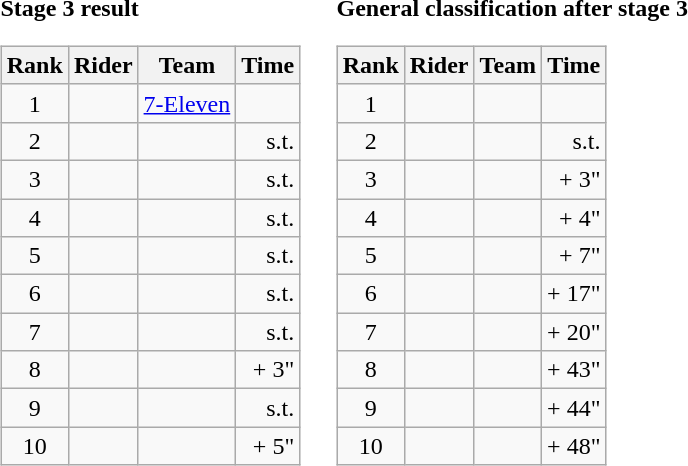<table>
<tr>
<td><strong>Stage 3 result</strong><br><table class="wikitable">
<tr>
<th scope="col">Rank</th>
<th scope="col">Rider</th>
<th scope="col">Team</th>
<th scope="col">Time</th>
</tr>
<tr>
<td style="text-align:center;">1</td>
<td></td>
<td><a href='#'>7-Eleven</a></td>
<td style="text-align:right;"></td>
</tr>
<tr>
<td style="text-align:center;">2</td>
<td></td>
<td></td>
<td style="text-align:right;">s.t.</td>
</tr>
<tr>
<td style="text-align:center;">3</td>
<td></td>
<td></td>
<td style="text-align:right;">s.t.</td>
</tr>
<tr>
<td style="text-align:center;">4</td>
<td></td>
<td></td>
<td style="text-align:right;">s.t.</td>
</tr>
<tr>
<td style="text-align:center;">5</td>
<td></td>
<td></td>
<td style="text-align:right;">s.t.</td>
</tr>
<tr>
<td style="text-align:center;">6</td>
<td></td>
<td></td>
<td style="text-align:right;">s.t.</td>
</tr>
<tr>
<td style="text-align:center;">7</td>
<td></td>
<td></td>
<td style="text-align:right;">s.t.</td>
</tr>
<tr>
<td style="text-align:center;">8</td>
<td></td>
<td></td>
<td style="text-align:right;">+ 3"</td>
</tr>
<tr>
<td style="text-align:center;">9</td>
<td></td>
<td></td>
<td style="text-align:right;">s.t.</td>
</tr>
<tr>
<td style="text-align:center;">10</td>
<td></td>
<td></td>
<td style="text-align:right;">+ 5"</td>
</tr>
</table>
</td>
<td></td>
<td><strong>General classification after stage 3</strong><br><table class="wikitable">
<tr>
<th scope="col">Rank</th>
<th scope="col">Rider</th>
<th scope="col">Team</th>
<th scope="col">Time</th>
</tr>
<tr>
<td style="text-align:center;">1</td>
<td> </td>
<td></td>
<td style="text-align:right;"></td>
</tr>
<tr>
<td style="text-align:center;">2</td>
<td></td>
<td></td>
<td style="text-align:right;">s.t.</td>
</tr>
<tr>
<td style="text-align:center;">3</td>
<td></td>
<td></td>
<td style="text-align:right;">+ 3"</td>
</tr>
<tr>
<td style="text-align:center;">4</td>
<td></td>
<td></td>
<td style="text-align:right;">+ 4"</td>
</tr>
<tr>
<td style="text-align:center;">5</td>
<td></td>
<td></td>
<td style="text-align:right;">+ 7"</td>
</tr>
<tr>
<td style="text-align:center;">6</td>
<td></td>
<td></td>
<td style="text-align:right;">+ 17"</td>
</tr>
<tr>
<td style="text-align:center;">7</td>
<td></td>
<td></td>
<td style="text-align:right;">+ 20"</td>
</tr>
<tr>
<td style="text-align:center;">8</td>
<td></td>
<td></td>
<td style="text-align:right;">+ 43"</td>
</tr>
<tr>
<td style="text-align:center;">9</td>
<td></td>
<td></td>
<td style="text-align:right;">+ 44"</td>
</tr>
<tr>
<td style="text-align:center;">10</td>
<td></td>
<td></td>
<td style="text-align:right;">+ 48"</td>
</tr>
</table>
</td>
</tr>
</table>
